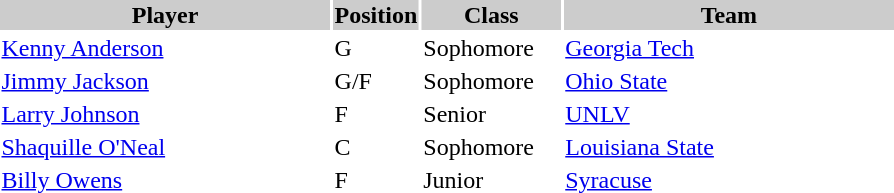<table style="width:600px" "border:'1' 'solid' 'gray'">
<tr>
<th bgcolor="#CCCCCC" style="width:40%">Player</th>
<th bgcolor="#CCCCCC" style="width:4%">Position</th>
<th bgcolor="#CCCCCC" style="width:16%">Class</th>
<th bgcolor="#CCCCCC" style="width:40%">Team</th>
</tr>
<tr>
<td><a href='#'>Kenny Anderson</a></td>
<td>G</td>
<td>Sophomore</td>
<td><a href='#'>Georgia Tech</a></td>
</tr>
<tr>
<td><a href='#'>Jimmy Jackson</a></td>
<td>G/F</td>
<td>Sophomore</td>
<td><a href='#'>Ohio State</a></td>
</tr>
<tr>
<td><a href='#'>Larry Johnson</a></td>
<td>F</td>
<td>Senior</td>
<td><a href='#'>UNLV</a></td>
</tr>
<tr>
<td><a href='#'>Shaquille O'Neal</a></td>
<td>C</td>
<td>Sophomore</td>
<td><a href='#'>Louisiana State</a></td>
</tr>
<tr>
<td><a href='#'>Billy Owens</a></td>
<td>F</td>
<td>Junior</td>
<td><a href='#'>Syracuse</a></td>
</tr>
</table>
